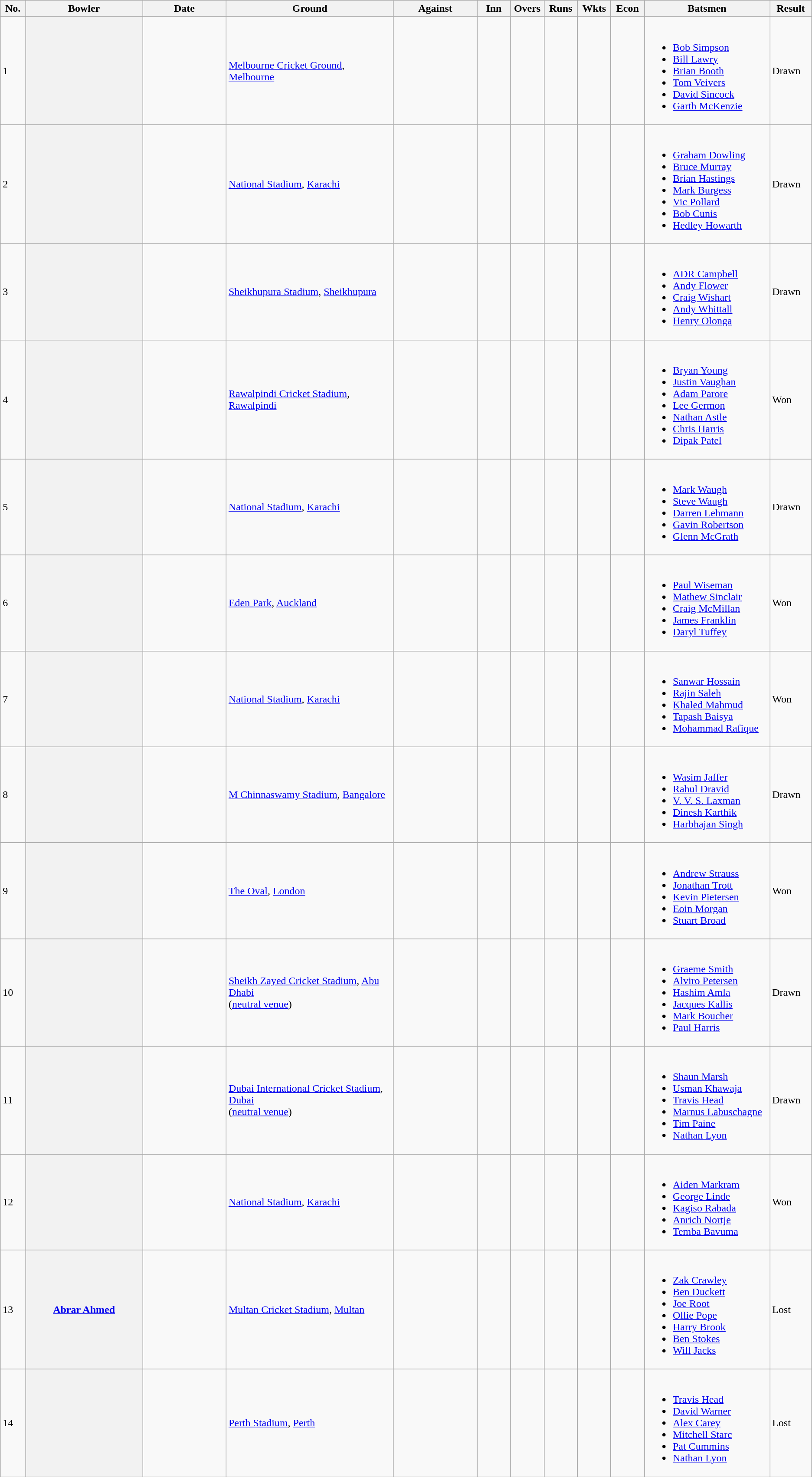<table class="wikitable plainrowheaders sortable">
<tr>
<th style="width:3%;">No.</th>
<th style="width:14%;">Bowler</th>
<th style="width:10%;">Date</th>
<th style="width:20%;">Ground</th>
<th style="width:10%;">Against</th>
<th style="width:4%;">Inn</th>
<th style="width:4%;">Overs</th>
<th style="width:4%;">Runs</th>
<th style="width:4%;">Wkts</th>
<th style="width:4%;">Econ</th>
<th style="width:15%;" class="unsortable">Batsmen</th>
<th style="width:5%;">Result</th>
</tr>
<tr>
<td>1</td>
<th scope="row"></th>
<td></td>
<td><a href='#'>Melbourne Cricket Ground</a>, <a href='#'>Melbourne</a></td>
<td></td>
<td></td>
<td></td>
<td></td>
<td></td>
<td></td>
<td><br><ul><li><a href='#'>Bob Simpson</a></li><li><a href='#'>Bill Lawry</a></li><li><a href='#'>Brian Booth</a></li><li><a href='#'>Tom Veivers</a></li><li><a href='#'>David Sincock</a></li><li><a href='#'>Garth McKenzie</a></li></ul></td>
<td>Drawn</td>
</tr>
<tr>
<td>2</td>
<th scope="row"></th>
<td></td>
<td><a href='#'>National Stadium</a>, <a href='#'>Karachi</a></td>
<td></td>
<td></td>
<td></td>
<td></td>
<td></td>
<td></td>
<td><br><ul><li><a href='#'>Graham Dowling</a></li><li><a href='#'>Bruce Murray</a></li><li><a href='#'>Brian Hastings</a></li><li><a href='#'>Mark Burgess</a></li><li><a href='#'>Vic Pollard</a></li><li><a href='#'>Bob Cunis</a></li><li><a href='#'>Hedley Howarth</a></li></ul></td>
<td>Drawn</td>
</tr>
<tr>
<td>3</td>
<th scope="row"></th>
<td></td>
<td><a href='#'>Sheikhupura Stadium</a>, <a href='#'>Sheikhupura</a></td>
<td></td>
<td></td>
<td></td>
<td></td>
<td></td>
<td></td>
<td><br><ul><li><a href='#'>ADR Campbell</a></li><li><a href='#'>Andy Flower</a></li><li><a href='#'>Craig Wishart</a></li><li><a href='#'>Andy Whittall</a></li><li><a href='#'>Henry Olonga</a></li></ul></td>
<td>Drawn</td>
</tr>
<tr>
<td>4</td>
<th scope="row"></th>
<td></td>
<td><a href='#'>Rawalpindi Cricket Stadium</a>, <a href='#'>Rawalpindi</a></td>
<td></td>
<td></td>
<td></td>
<td></td>
<td></td>
<td></td>
<td><br><ul><li><a href='#'>Bryan Young</a></li><li><a href='#'>Justin Vaughan</a></li><li><a href='#'>Adam Parore</a></li><li><a href='#'>Lee Germon</a></li><li><a href='#'>Nathan Astle</a></li><li><a href='#'>Chris Harris</a></li><li><a href='#'>Dipak Patel</a></li></ul></td>
<td>Won</td>
</tr>
<tr>
<td>5</td>
<th scope="row"></th>
<td></td>
<td><a href='#'>National Stadium</a>, <a href='#'>Karachi</a></td>
<td></td>
<td></td>
<td></td>
<td></td>
<td></td>
<td></td>
<td><br><ul><li><a href='#'>Mark Waugh</a></li><li><a href='#'>Steve Waugh</a></li><li><a href='#'>Darren Lehmann</a></li><li><a href='#'>Gavin Robertson</a></li><li><a href='#'>Glenn McGrath</a></li></ul></td>
<td>Drawn</td>
</tr>
<tr>
<td>6</td>
<th scope="row"></th>
<td></td>
<td><a href='#'>Eden Park</a>, <a href='#'>Auckland</a></td>
<td></td>
<td></td>
<td></td>
<td></td>
<td></td>
<td></td>
<td><br><ul><li><a href='#'>Paul Wiseman</a></li><li><a href='#'>Mathew Sinclair</a></li><li><a href='#'>Craig McMillan</a></li><li><a href='#'>James Franklin</a></li><li><a href='#'>Daryl Tuffey</a></li></ul></td>
<td>Won</td>
</tr>
<tr>
<td>7</td>
<th scope="row"></th>
<td></td>
<td><a href='#'>National Stadium</a>, <a href='#'>Karachi</a></td>
<td></td>
<td></td>
<td></td>
<td></td>
<td></td>
<td></td>
<td><br><ul><li><a href='#'>Sanwar Hossain</a></li><li><a href='#'>Rajin Saleh</a></li><li><a href='#'>Khaled Mahmud</a></li><li><a href='#'>Tapash Baisya</a></li><li><a href='#'>Mohammad Rafique</a></li></ul></td>
<td>Won</td>
</tr>
<tr>
<td>8</td>
<th scope="row"></th>
<td></td>
<td><a href='#'>M Chinnaswamy Stadium</a>, <a href='#'>Bangalore</a></td>
<td></td>
<td></td>
<td></td>
<td></td>
<td></td>
<td></td>
<td><br><ul><li><a href='#'>Wasim Jaffer</a></li><li><a href='#'>Rahul Dravid</a></li><li><a href='#'>V. V. S. Laxman</a></li><li><a href='#'>Dinesh Karthik</a></li><li><a href='#'>Harbhajan Singh</a></li></ul></td>
<td>Drawn</td>
</tr>
<tr>
<td>9</td>
<th scope="row"></th>
<td></td>
<td><a href='#'>The Oval</a>, <a href='#'>London</a></td>
<td></td>
<td></td>
<td></td>
<td></td>
<td></td>
<td></td>
<td><br><ul><li><a href='#'>Andrew Strauss</a></li><li><a href='#'>Jonathan Trott</a></li><li><a href='#'>Kevin Pietersen</a></li><li><a href='#'>Eoin Morgan</a></li><li><a href='#'>Stuart Broad</a></li></ul></td>
<td>Won</td>
</tr>
<tr>
<td>10</td>
<th scope="row"></th>
<td></td>
<td><a href='#'>Sheikh Zayed Cricket Stadium</a>, <a href='#'>Abu Dhabi</a><br>(<a href='#'>neutral venue</a>)</td>
<td></td>
<td></td>
<td></td>
<td></td>
<td></td>
<td></td>
<td><br><ul><li><a href='#'>Graeme Smith</a></li><li><a href='#'>Alviro Petersen</a></li><li><a href='#'>Hashim Amla</a></li><li><a href='#'>Jacques Kallis</a></li><li><a href='#'>Mark Boucher</a></li><li><a href='#'>Paul Harris</a></li></ul></td>
<td>Drawn</td>
</tr>
<tr>
<td>11</td>
<th scope="row"></th>
<td></td>
<td><a href='#'>Dubai International Cricket Stadium</a>, <a href='#'>Dubai</a><br>(<a href='#'>neutral venue</a>)</td>
<td></td>
<td></td>
<td></td>
<td></td>
<td></td>
<td></td>
<td><br><ul><li><a href='#'>Shaun Marsh</a></li><li><a href='#'>Usman Khawaja</a></li><li><a href='#'>Travis Head</a></li><li><a href='#'>Marnus Labuschagne</a></li><li><a href='#'>Tim Paine</a></li><li><a href='#'>Nathan Lyon</a></li></ul></td>
<td>Drawn</td>
</tr>
<tr>
<td>12</td>
<th scope="row"></th>
<td></td>
<td><a href='#'>National Stadium</a>, <a href='#'>Karachi</a></td>
<td></td>
<td></td>
<td></td>
<td></td>
<td></td>
<td></td>
<td><br><ul><li><a href='#'>Aiden Markram</a></li><li><a href='#'>George Linde</a></li><li><a href='#'>Kagiso Rabada</a></li><li><a href='#'>Anrich Nortje</a></li><li><a href='#'>Temba Bavuma</a></li></ul></td>
<td>Won</td>
</tr>
<tr>
<td>13</td>
<th scope="row"><a href='#'>Abrar Ahmed</a></th>
<td></td>
<td><a href='#'>Multan Cricket Stadium</a>, <a href='#'>Multan</a></td>
<td></td>
<td></td>
<td></td>
<td></td>
<td></td>
<td></td>
<td><br><ul><li><a href='#'>Zak Crawley</a></li><li><a href='#'>Ben Duckett</a></li><li><a href='#'>Joe Root</a></li><li><a href='#'>Ollie Pope</a></li><li><a href='#'>Harry Brook</a></li><li><a href='#'>Ben Stokes</a></li><li><a href='#'>Will Jacks</a></li></ul></td>
<td>Lost</td>
</tr>
<tr>
<td>14</td>
<th scope="row"></th>
<td></td>
<td><a href='#'>Perth Stadium</a>, <a href='#'>Perth</a></td>
<td></td>
<td></td>
<td></td>
<td></td>
<td></td>
<td></td>
<td><br><ul><li><a href='#'>Travis Head</a></li><li><a href='#'>David Warner</a></li><li><a href='#'>Alex Carey</a></li><li><a href='#'>Mitchell Starc</a></li><li><a href='#'>Pat Cummins</a></li><li><a href='#'>Nathan Lyon</a></li></ul></td>
<td>Lost</td>
</tr>
</table>
